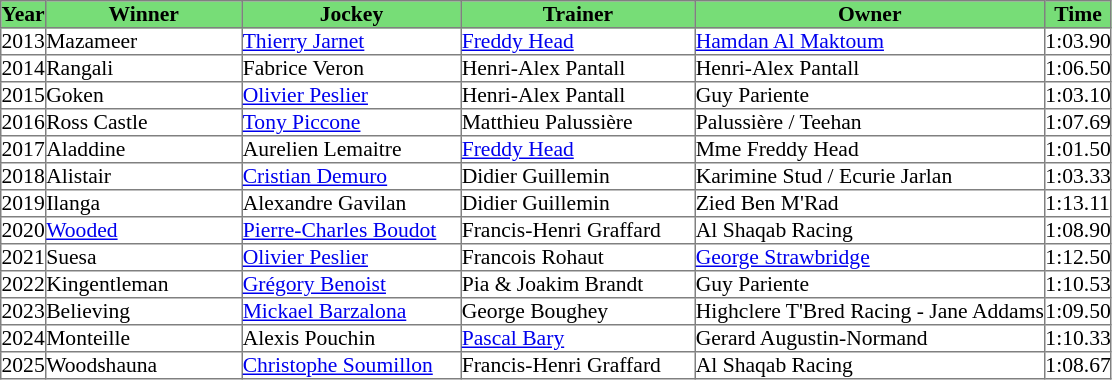<table class = "sortable" | border="1" cellpadding="0" style="border-collapse: collapse; font-size:90%; white-space:nowrap">
<tr bgcolor="#77dd77" align="center">
<th>Year</th>
<th>Winner</th>
<th>Jockey</th>
<th>Trainer</th>
<th>Owner</th>
<th>Time</th>
</tr>
<tr>
<td>2013</td>
<td width=130px>Mazameer</td>
<td width=145px><a href='#'>Thierry Jarnet</a></td>
<td width=155px><a href='#'>Freddy Head</a></td>
<td width=180px><a href='#'>Hamdan Al Maktoum</a></td>
<td>1:03.90</td>
</tr>
<tr>
<td>2014</td>
<td>Rangali</td>
<td>Fabrice Veron</td>
<td>Henri-Alex Pantall</td>
<td>Henri-Alex Pantall</td>
<td>1:06.50</td>
</tr>
<tr>
<td>2015</td>
<td>Goken</td>
<td><a href='#'>Olivier Peslier</a></td>
<td>Henri-Alex Pantall</td>
<td>Guy Pariente</td>
<td>1:03.10</td>
</tr>
<tr>
<td>2016</td>
<td>Ross Castle</td>
<td><a href='#'>Tony Piccone</a></td>
<td>Matthieu Palussière</td>
<td>Palussière / Teehan </td>
<td>1:07.69</td>
</tr>
<tr>
<td>2017</td>
<td>Aladdine</td>
<td>Aurelien Lemaitre</td>
<td><a href='#'>Freddy Head</a></td>
<td>Mme Freddy Head</td>
<td>1:01.50</td>
</tr>
<tr>
<td>2018</td>
<td>Alistair</td>
<td><a href='#'>Cristian Demuro</a></td>
<td>Didier Guillemin</td>
<td>Karimine Stud / Ecurie Jarlan</td>
<td>1:03.33</td>
</tr>
<tr>
<td>2019</td>
<td>Ilanga</td>
<td>Alexandre Gavilan</td>
<td>Didier Guillemin</td>
<td>Zied Ben M'Rad</td>
<td>1:13.11</td>
</tr>
<tr>
<td>2020</td>
<td><a href='#'>Wooded</a></td>
<td><a href='#'>Pierre-Charles Boudot</a></td>
<td>Francis-Henri Graffard</td>
<td>Al Shaqab Racing</td>
<td>1:08.90</td>
</tr>
<tr>
<td>2021</td>
<td>Suesa</td>
<td><a href='#'>Olivier Peslier</a></td>
<td>Francois Rohaut</td>
<td><a href='#'>George Strawbridge</a></td>
<td>1:12.50</td>
</tr>
<tr>
<td>2022</td>
<td>Kingentleman</td>
<td><a href='#'>Grégory Benoist</a></td>
<td>Pia & Joakim Brandt</td>
<td>Guy Pariente</td>
<td>1:10.53</td>
</tr>
<tr>
<td>2023</td>
<td>Believing</td>
<td><a href='#'>Mickael Barzalona</a></td>
<td>George Boughey</td>
<td>Highclere T'Bred Racing - Jane Addams</td>
<td>1:09.50</td>
</tr>
<tr>
<td>2024</td>
<td>Monteille</td>
<td>Alexis Pouchin</td>
<td><a href='#'>Pascal Bary</a></td>
<td>Gerard Augustin-Normand</td>
<td>1:10.33</td>
</tr>
<tr>
<td>2025</td>
<td>Woodshauna</td>
<td><a href='#'>Christophe Soumillon</a></td>
<td>Francis-Henri Graffard</td>
<td>Al Shaqab Racing</td>
<td>1:08.67</td>
</tr>
</table>
